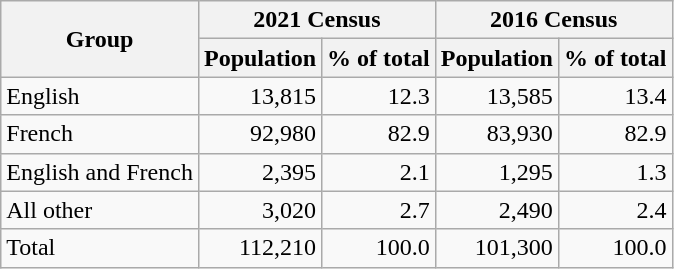<table class="wikitable" style="text-align:right">
<tr>
<th rowspan = "2">Group</th>
<th colspan = "2">2021 Census</th>
<th colspan = "2">2016 Census</th>
</tr>
<tr>
<th>Population</th>
<th>% of total</th>
<th>Population</th>
<th>% of total</th>
</tr>
<tr>
<td style="text-align:left;">English</td>
<td>13,815</td>
<td>12.3</td>
<td>13,585</td>
<td>13.4</td>
</tr>
<tr>
<td style="text-align:left;">French</td>
<td>92,980</td>
<td>82.9</td>
<td>83,930</td>
<td>82.9</td>
</tr>
<tr>
<td style="text-align:left;">English and French</td>
<td>2,395</td>
<td>2.1</td>
<td>1,295</td>
<td>1.3</td>
</tr>
<tr>
<td style="text-align:left;">All other</td>
<td>3,020</td>
<td>2.7</td>
<td>2,490</td>
<td>2.4</td>
</tr>
<tr>
<td style="text-align:left;">Total</td>
<td>112,210</td>
<td>100.0</td>
<td>101,300</td>
<td>100.0</td>
</tr>
</table>
